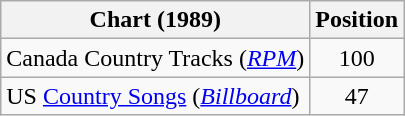<table class="wikitable sortable">
<tr>
<th scope="col">Chart (1989)</th>
<th scope="col">Position</th>
</tr>
<tr>
<td>Canada Country Tracks (<em><a href='#'>RPM</a></em>)</td>
<td align="center">100</td>
</tr>
<tr>
<td>US <a href='#'>Country Songs</a> (<em><a href='#'>Billboard</a></em>)</td>
<td align="center">47</td>
</tr>
</table>
